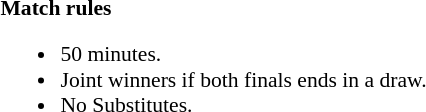<table width=100% style="font-size: 90%">
<tr>
<td style="width:60%; vertical-align:top;"><br><strong>Match rules</strong><ul><li>50 minutes.</li><li>Joint winners if both finals ends in a draw.</li><li>No Substitutes.</li></ul></td>
</tr>
</table>
